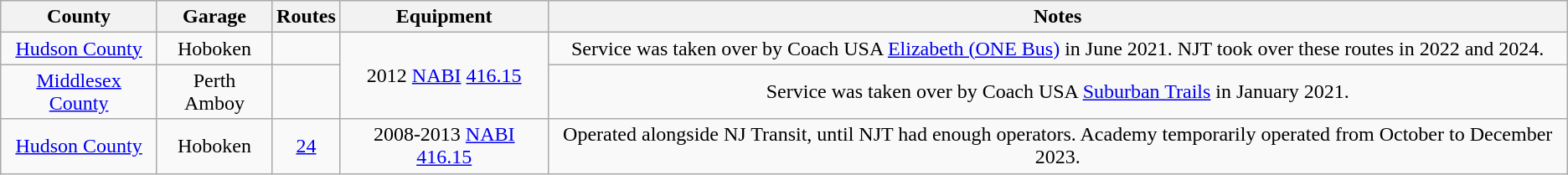<table class="wikitable">
<tr>
<th>County</th>
<th>Garage</th>
<th>Routes</th>
<th>Equipment</th>
<th>Notes</th>
</tr>
<tr align="center">
<td><a href='#'>Hudson County</a></td>
<td>Hoboken</td>
<td></td>
<td rowspan="2">2012 <a href='#'>NABI</a> <a href='#'>416.15</a></td>
<td>Service was taken over by Coach USA <a href='#'>Elizabeth (ONE Bus)</a> in June 2021. NJT took over these routes in 2022 and 2024.</td>
</tr>
<tr align="center">
<td><a href='#'>Middlesex County</a></td>
<td>Perth Amboy</td>
<td></td>
<td>Service was taken over by Coach USA <a href='#'>Suburban Trails</a> in January 2021.</td>
</tr>
<tr align="center">
<td><a href='#'>Hudson County</a></td>
<td>Hoboken</td>
<td><a href='#'>24</a></td>
<td>2008-2013 <a href='#'>NABI</a> <a href='#'>416.15</a></td>
<td>Operated alongside NJ Transit, until NJT had enough operators. Academy temporarily operated from October to December 2023.</td>
</tr>
</table>
